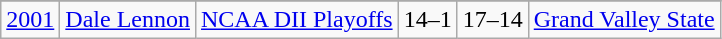<table class="wikitable">
<tr>
</tr>
<tr>
<td><a href='#'>2001</a></td>
<td><a href='#'>Dale Lennon</a></td>
<td><a href='#'>NCAA DII Playoffs</a></td>
<td>14–1</td>
<td>17–14</td>
<td><a href='#'>Grand Valley State</a></td>
</tr>
</table>
